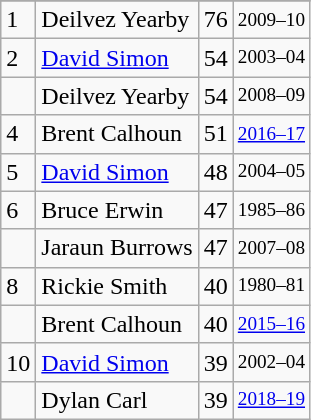<table class="wikitable">
<tr>
</tr>
<tr>
<td>1</td>
<td>Deilvez Yearby</td>
<td>76</td>
<td style="font-size:80%;">2009–10</td>
</tr>
<tr>
<td>2</td>
<td><a href='#'>David Simon</a></td>
<td>54</td>
<td style="font-size:80%;">2003–04</td>
</tr>
<tr>
<td></td>
<td>Deilvez Yearby</td>
<td>54</td>
<td style="font-size:80%;">2008–09</td>
</tr>
<tr>
<td>4</td>
<td>Brent Calhoun</td>
<td>51</td>
<td style="font-size:80%;"><a href='#'>2016–17</a></td>
</tr>
<tr>
<td>5</td>
<td><a href='#'>David Simon</a></td>
<td>48</td>
<td style="font-size:80%;">2004–05</td>
</tr>
<tr>
<td>6</td>
<td>Bruce Erwin</td>
<td>47</td>
<td style="font-size:80%;">1985–86</td>
</tr>
<tr>
<td></td>
<td>Jaraun Burrows</td>
<td>47</td>
<td style="font-size:80%;">2007–08</td>
</tr>
<tr>
<td>8</td>
<td>Rickie Smith</td>
<td>40</td>
<td style="font-size:80%;">1980–81</td>
</tr>
<tr>
<td></td>
<td>Brent Calhoun</td>
<td>40</td>
<td style="font-size:80%;"><a href='#'>2015–16</a></td>
</tr>
<tr>
<td>10</td>
<td><a href='#'>David Simon</a></td>
<td>39</td>
<td style="font-size:80%;">2002–04</td>
</tr>
<tr>
<td></td>
<td>Dylan Carl</td>
<td>39</td>
<td style="font-size:80%;"><a href='#'>2018–19</a></td>
</tr>
</table>
